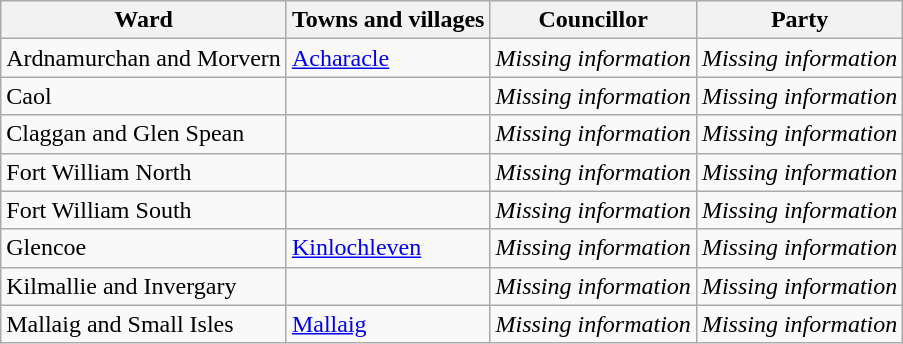<table class="wikitable">
<tr>
<th>Ward</th>
<th>Towns and villages</th>
<th>Councillor</th>
<th>Party</th>
</tr>
<tr>
<td>Ardnamurchan and Morvern</td>
<td><a href='#'>Acharacle</a></td>
<td><em>Missing information</em></td>
<td><em>Missing information</em></td>
</tr>
<tr>
<td>Caol</td>
<td></td>
<td><em>Missing information</em></td>
<td><em>Missing information</em></td>
</tr>
<tr>
<td>Claggan and Glen Spean</td>
<td></td>
<td><em>Missing information</em></td>
<td><em>Missing information</em></td>
</tr>
<tr>
<td>Fort William North</td>
<td></td>
<td><em>Missing information</em></td>
<td><em>Missing information</em></td>
</tr>
<tr>
<td>Fort William South</td>
<td></td>
<td><em>Missing information</em></td>
<td><em>Missing information</em></td>
</tr>
<tr>
<td>Glencoe</td>
<td><a href='#'>Kinlochleven</a></td>
<td><em>Missing information</em></td>
<td><em>Missing information</em></td>
</tr>
<tr>
<td>Kilmallie and Invergary</td>
<td></td>
<td><em>Missing information</em></td>
<td><em>Missing information</em></td>
</tr>
<tr>
<td>Mallaig and Small Isles</td>
<td><a href='#'>Mallaig</a></td>
<td><em>Missing information</em></td>
<td><em>Missing information</em></td>
</tr>
</table>
